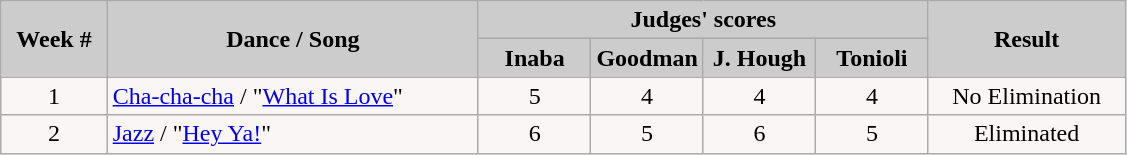<table class="wikitable" style="float:left;">
<tr>
<th rowspan="2" style="background:#ccc;">Week #</th>
<th rowspan="2" style="background:#ccc;">Dance / Song</th>
<th colspan="4" style="background:#ccc;">Judges' scores</th>
<th rowspan="2" style="background:#ccc;">Result</th>
</tr>
<tr>
<th style="background:#ccc; width:10%;">Inaba</th>
<th style="background:#ccc; width:10%;">Goodman</th>
<th style="background:#ccc; width:10%;">J. Hough</th>
<th style="background:#ccc; width:10%;">Tonioli</th>
</tr>
<tr style="text-align:center; background:#faf6f6;">
<td>1</td>
<td align="left"><a href='#'>Cha-cha-cha</a> / "<a href='#'>What Is Love</a>"</td>
<td>5</td>
<td>4</td>
<td>4</td>
<td>4</td>
<td>No Elimination</td>
</tr>
<tr style="text-align:center; background:#faf6f6;">
<td>2</td>
<td align="left"><a href='#'>Jazz</a> / "<a href='#'>Hey Ya!</a>"</td>
<td>6</td>
<td>5</td>
<td>6</td>
<td>5</td>
<td>Eliminated</td>
</tr>
</table>
